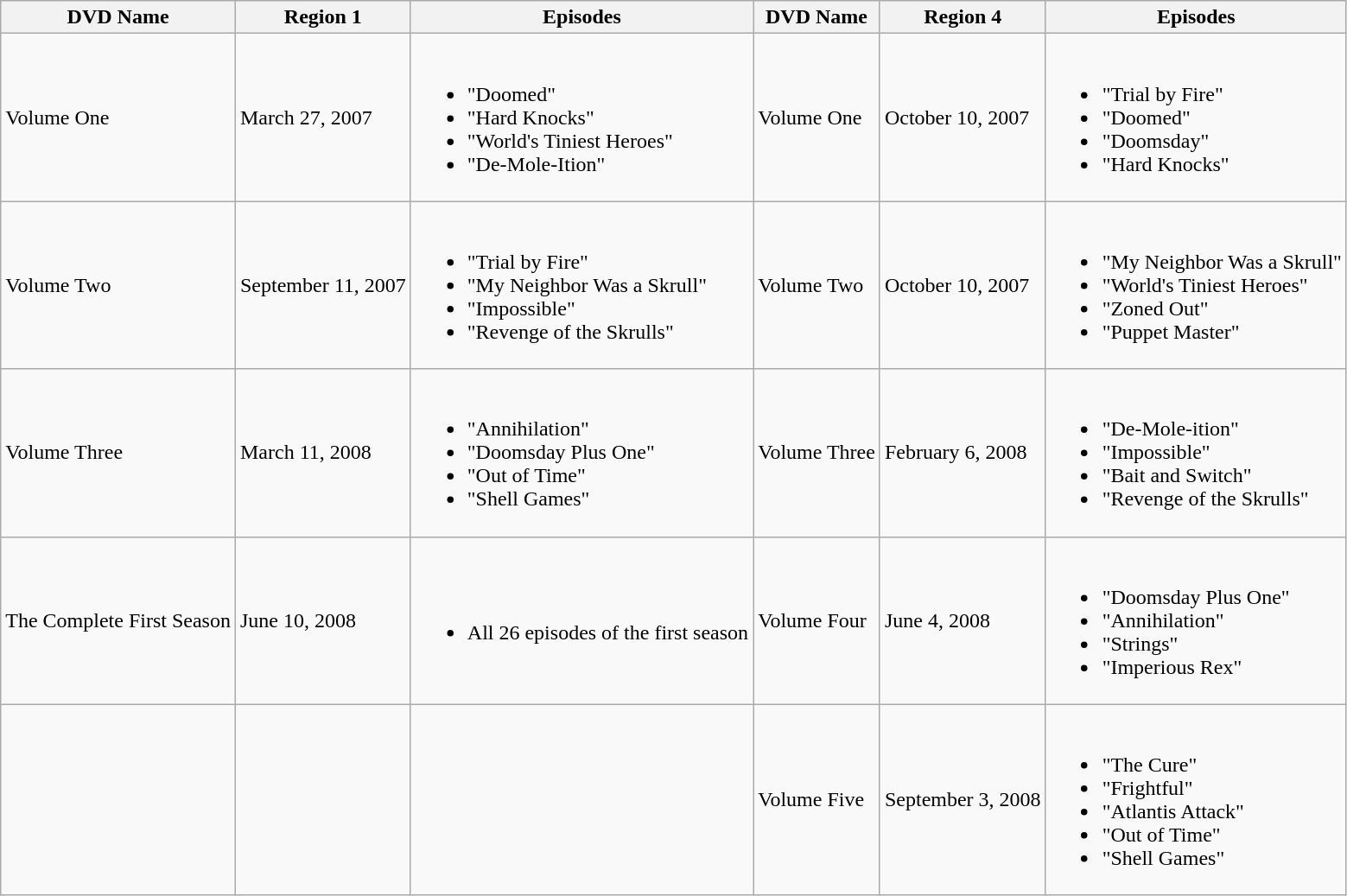<table class="wikitable">
<tr>
<th>DVD Name</th>
<th>Region 1</th>
<th>Episodes</th>
<th>DVD Name</th>
<th>Region 4</th>
<th>Episodes</th>
</tr>
<tr>
<td>Volume One</td>
<td>March 27, 2007</td>
<td><br><ul><li>"Doomed"</li><li>"Hard Knocks"</li><li>"World's Tiniest Heroes"</li><li>"De-Mole-Ition"</li></ul></td>
<td>Volume One</td>
<td>October 10, 2007</td>
<td><br><ul><li>"Trial by Fire"</li><li>"Doomed"</li><li>"Doomsday"</li><li>"Hard Knocks"</li></ul></td>
</tr>
<tr>
<td>Volume Two</td>
<td>September 11, 2007</td>
<td><br><ul><li>"Trial by Fire"</li><li>"My Neighbor Was a Skrull"</li><li>"Impossible"</li><li>"Revenge of the Skrulls"</li></ul></td>
<td>Volume Two</td>
<td>October 10, 2007</td>
<td><br><ul><li>"My Neighbor Was a Skrull"</li><li>"World's Tiniest Heroes"</li><li>"Zoned Out"</li><li>"Puppet Master"</li></ul></td>
</tr>
<tr>
<td>Volume Three</td>
<td>March 11, 2008</td>
<td><br><ul><li>"Annihilation"</li><li>"Doomsday Plus One"</li><li>"Out of Time"</li><li>"Shell Games"</li></ul></td>
<td>Volume Three</td>
<td>February 6, 2008</td>
<td><br><ul><li>"De-Mole-ition"</li><li>"Impossible"</li><li>"Bait and Switch"</li><li>"Revenge of the Skrulls"</li></ul></td>
</tr>
<tr>
<td>The Complete First Season</td>
<td>June 10, 2008</td>
<td><br><ul><li>All 26 episodes of the first season</li></ul></td>
<td>Volume Four</td>
<td>June 4, 2008</td>
<td><br><ul><li>"Doomsday Plus One"</li><li>"Annihilation"</li><li>"Strings"</li><li>"Imperious Rex"</li></ul></td>
</tr>
<tr>
<td></td>
<td></td>
<td></td>
<td>Volume Five</td>
<td>September 3, 2008</td>
<td><br><ul><li>"The Cure"</li><li>"Frightful"</li><li>"Atlantis Attack"</li><li>"Out of Time"</li><li>"Shell Games"</li></ul></td>
</tr>
</table>
